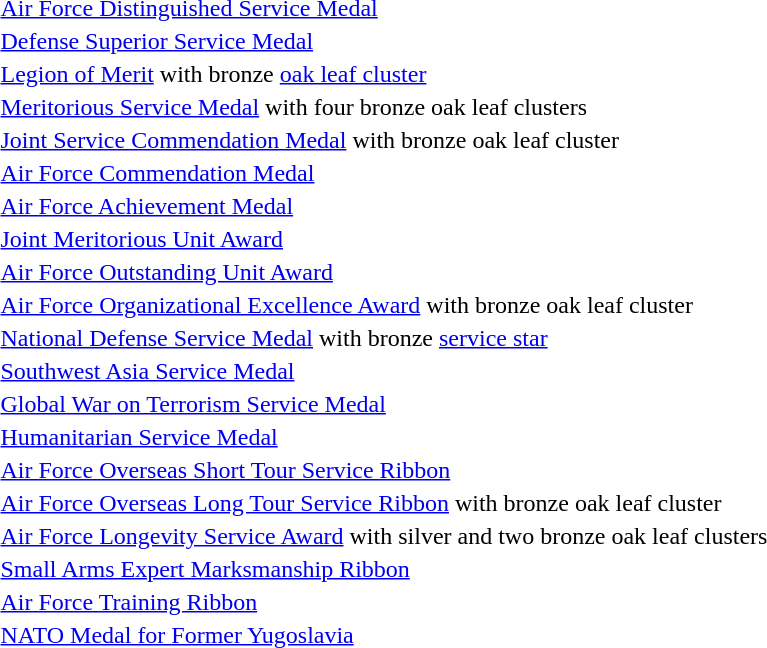<table>
<tr>
<td></td>
<td><a href='#'>Air Force Distinguished Service Medal</a></td>
</tr>
<tr>
<td></td>
<td><a href='#'>Defense Superior Service Medal</a></td>
</tr>
<tr>
<td></td>
<td><a href='#'>Legion of Merit</a> with bronze <a href='#'>oak leaf cluster</a></td>
</tr>
<tr>
<td></td>
<td><a href='#'>Meritorious Service Medal</a> with four bronze oak leaf clusters</td>
</tr>
<tr>
<td></td>
<td><a href='#'>Joint Service Commendation Medal</a> with bronze oak leaf cluster</td>
</tr>
<tr>
<td></td>
<td><a href='#'>Air Force Commendation Medal</a></td>
</tr>
<tr>
<td></td>
<td><a href='#'>Air Force Achievement Medal</a></td>
</tr>
<tr>
<td></td>
<td><a href='#'>Joint Meritorious Unit Award</a></td>
</tr>
<tr>
<td></td>
<td><a href='#'>Air Force Outstanding Unit Award</a></td>
</tr>
<tr>
<td></td>
<td><a href='#'>Air Force Organizational Excellence Award</a> with bronze oak leaf cluster</td>
</tr>
<tr>
<td></td>
<td><a href='#'>National Defense Service Medal</a> with bronze <a href='#'>service star</a></td>
</tr>
<tr>
<td></td>
<td><a href='#'>Southwest Asia Service Medal</a></td>
</tr>
<tr>
<td></td>
<td><a href='#'>Global War on Terrorism Service Medal</a></td>
</tr>
<tr>
<td></td>
<td><a href='#'>Humanitarian Service Medal</a></td>
</tr>
<tr>
<td></td>
<td><a href='#'>Air Force Overseas Short Tour Service Ribbon</a></td>
</tr>
<tr>
<td></td>
<td><a href='#'>Air Force Overseas Long Tour Service Ribbon</a> with bronze oak leaf cluster</td>
</tr>
<tr>
<td></td>
<td><a href='#'>Air Force Longevity Service Award</a> with silver and two bronze oak leaf clusters</td>
</tr>
<tr>
<td></td>
<td><a href='#'>Small Arms Expert Marksmanship Ribbon</a></td>
</tr>
<tr>
<td></td>
<td><a href='#'>Air Force Training Ribbon</a></td>
</tr>
<tr>
<td></td>
<td><a href='#'>NATO Medal for Former Yugoslavia</a></td>
</tr>
<tr>
</tr>
</table>
